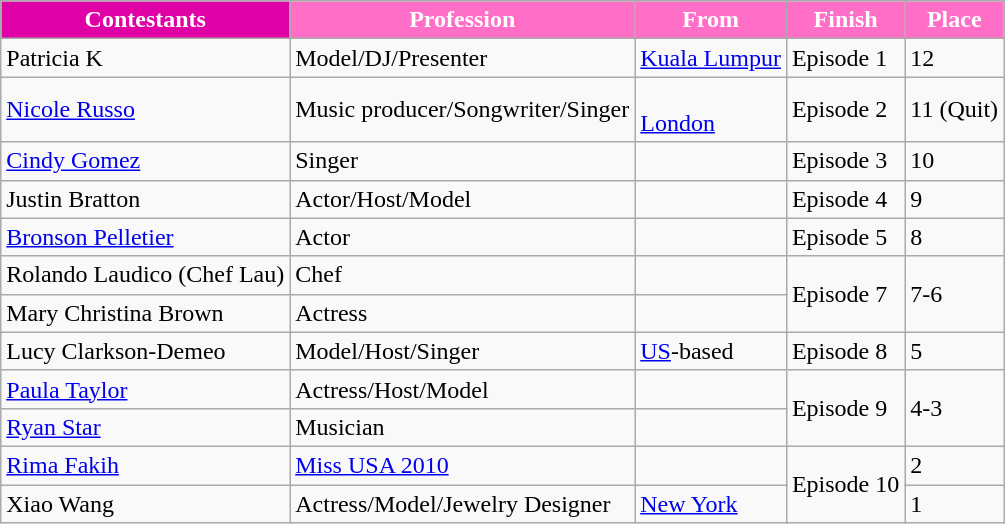<table class="wikitable">
<tr>
<th style="background:#DF01A5; color:#fff;">Contestants</th>
<th style="background:#FF6EC7; color:#fff;">Profession</th>
<th style="background:#FF6EC7; color:#fff;">From</th>
<th style="background:#FF6EC7; color:#fff;">Finish</th>
<th style="background:#FF6EC7; color:#fff;">Place</th>
</tr>
<tr>
<td>Patricia K</td>
<td>Model/DJ/Presenter</td>
<td> <a href='#'>Kuala Lumpur</a></td>
<td>Episode 1</td>
<td>12</td>
</tr>
<tr>
<td><a href='#'>Nicole Russo</a></td>
<td>Music producer/Songwriter/Singer</td>
<td><br> <a href='#'>London</a></td>
<td>Episode 2</td>
<td>11 (Quit)</td>
</tr>
<tr>
<td><a href='#'>Cindy Gomez</a></td>
<td>Singer</td>
<td></td>
<td>Episode 3</td>
<td>10</td>
</tr>
<tr>
<td>Justin Bratton</td>
<td>Actor/Host/Model</td>
<td></td>
<td>Episode 4</td>
<td>9</td>
</tr>
<tr>
<td><a href='#'>Bronson Pelletier</a></td>
<td>Actor</td>
<td><br></td>
<td>Episode 5</td>
<td>8</td>
</tr>
<tr>
<td>Rolando Laudico (Chef Lau)</td>
<td>Chef</td>
<td></td>
<td rowspan=2>Episode 7</td>
<td rowspan=2>7-6</td>
</tr>
<tr>
<td>Mary Christina Brown</td>
<td>Actress</td>
<td></td>
</tr>
<tr>
<td>Lucy Clarkson-Demeo</td>
<td>Model/Host/Singer</td>
<td> <a href='#'>US</a>-based</td>
<td>Episode 8</td>
<td>5</td>
</tr>
<tr>
<td><a href='#'>Paula Taylor</a></td>
<td>Actress/Host/Model</td>
<td></td>
<td rowspan=2>Episode 9</td>
<td rowspan=2>4-3</td>
</tr>
<tr>
<td><a href='#'>Ryan Star</a></td>
<td>Musician</td>
<td></td>
</tr>
<tr>
<td><a href='#'>Rima Fakih</a></td>
<td><a href='#'>Miss USA 2010</a></td>
<td></td>
<td rowspan=2>Episode 10</td>
<td>2</td>
</tr>
<tr>
<td>Xiao Wang</td>
<td>Actress/Model/Jewelry Designer</td>
<td> <a href='#'>New York</a><br></td>
<td>1</td>
</tr>
</table>
